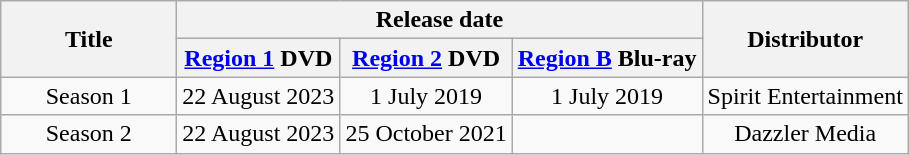<table class="wikitable" style="text-align:center">
<tr>
<th width=110 rowspan=2>Title</th>
<th colspan=3>Release date</th>
<th rowspan=2>Distributor</th>
</tr>
<tr>
<th><a href='#'>Region 1</a> DVD</th>
<th><a href='#'>Region 2</a> DVD</th>
<th><a href='#'>Region B</a> Blu-ray</th>
</tr>
<tr>
<td>Season 1</td>
<td>22 August 2023</td>
<td>1 July 2019</td>
<td>1 July 2019</td>
<td>Spirit Entertainment</td>
</tr>
<tr>
<td>Season 2</td>
<td>22 August 2023</td>
<td>25 October 2021</td>
<td></td>
<td>Dazzler Media</td>
</tr>
</table>
